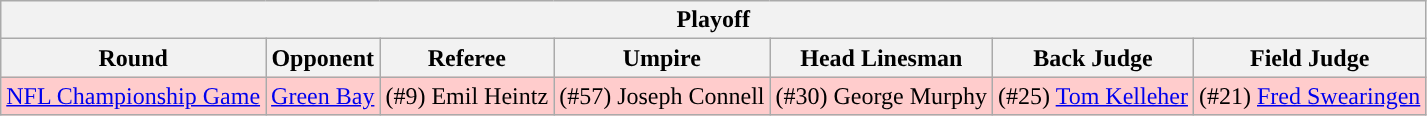<table class="wikitable" style="text-align:center">
<tr>
<th colspan="7">Playoff</th>
</tr>
<tr>
<th>Round</th>
<th>Opponent</th>
<th>Referee</th>
<th>Umpire</th>
<th>Head Linesman</th>
<th>Back Judge</th>
<th>Field Judge</th>
</tr>
<tr style="background:#fcc">
<td><a href='#'>NFL Championship Game</a></td>
<td><a href='#'>Green Bay</a></td>
<td>(#9) Emil Heintz</td>
<td>(#57) Joseph Connell</td>
<td>(#30) George Murphy</td>
<td>(#25) <a href='#'>Tom Kelleher</a></td>
<td>(#21) <a href='#'>Fred Swearingen</a></td>
</tr>
</table>
